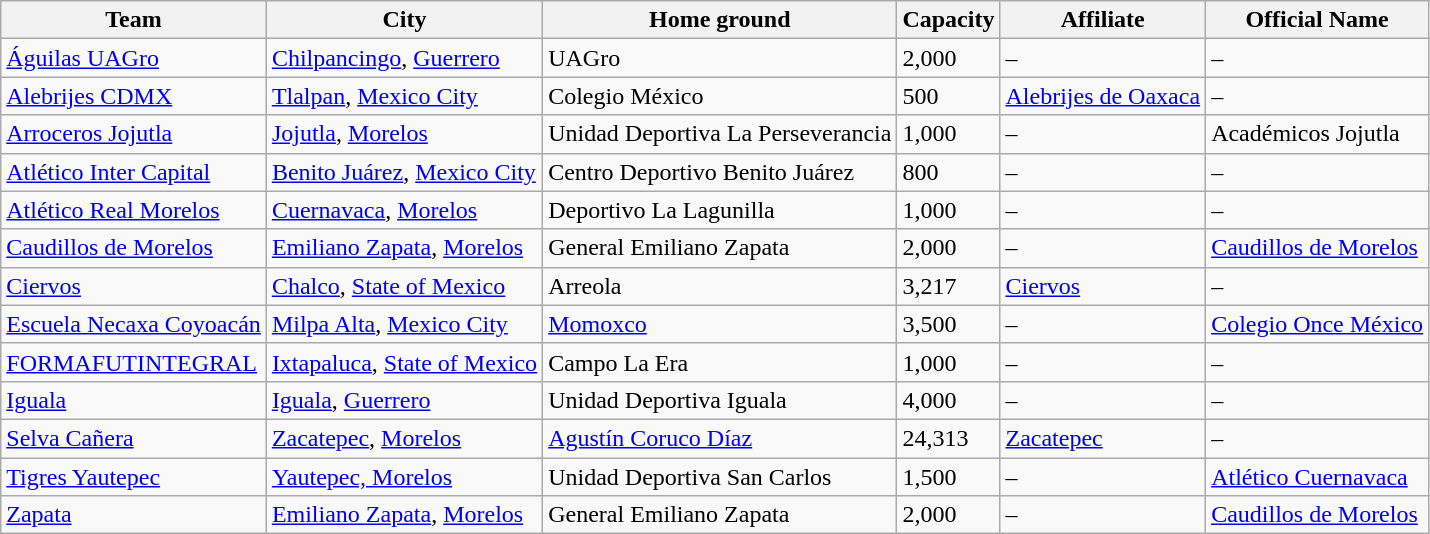<table class="wikitable sortable">
<tr>
<th>Team</th>
<th>City</th>
<th>Home ground</th>
<th>Capacity</th>
<th>Affiliate</th>
<th>Official Name</th>
</tr>
<tr>
<td><a href='#'>Águilas UAGro</a></td>
<td><a href='#'>Chilpancingo</a>, <a href='#'>Guerrero</a></td>
<td>UAGro</td>
<td>2,000</td>
<td>–</td>
<td>–</td>
</tr>
<tr>
<td><a href='#'>Alebrijes CDMX</a></td>
<td><a href='#'>Tlalpan</a>, <a href='#'>Mexico City</a></td>
<td>Colegio México</td>
<td>500</td>
<td><a href='#'>Alebrijes de Oaxaca</a></td>
<td>–</td>
</tr>
<tr>
<td><a href='#'>Arroceros Jojutla</a></td>
<td><a href='#'>Jojutla</a>, <a href='#'>Morelos</a></td>
<td>Unidad Deportiva La Perseverancia</td>
<td>1,000</td>
<td>–</td>
<td>Académicos Jojutla</td>
</tr>
<tr>
<td><a href='#'>Atlético Inter Capital</a></td>
<td><a href='#'>Benito Juárez</a>, <a href='#'>Mexico City</a></td>
<td>Centro Deportivo Benito Juárez</td>
<td>800</td>
<td>–</td>
<td>–</td>
</tr>
<tr>
<td><a href='#'>Atlético Real Morelos</a></td>
<td><a href='#'>Cuernavaca</a>, <a href='#'>Morelos</a></td>
<td>Deportivo La Lagunilla</td>
<td>1,000</td>
<td>–</td>
<td>–</td>
</tr>
<tr>
<td><a href='#'>Caudillos de Morelos</a></td>
<td><a href='#'>Emiliano Zapata</a>, <a href='#'>Morelos</a></td>
<td>General Emiliano Zapata</td>
<td>2,000</td>
<td>–</td>
<td><a href='#'>Caudillos de Morelos</a></td>
</tr>
<tr>
<td><a href='#'>Ciervos</a></td>
<td><a href='#'>Chalco</a>, <a href='#'>State of Mexico</a></td>
<td>Arreola</td>
<td>3,217</td>
<td><a href='#'>Ciervos</a></td>
<td>–</td>
</tr>
<tr>
<td><a href='#'>Escuela Necaxa Coyoacán</a></td>
<td><a href='#'>Milpa Alta</a>, <a href='#'>Mexico City</a></td>
<td><a href='#'>Momoxco</a></td>
<td>3,500</td>
<td>–</td>
<td><a href='#'>Colegio Once México</a></td>
</tr>
<tr>
<td><a href='#'>FORMAFUTINTEGRAL</a></td>
<td><a href='#'>Ixtapaluca</a>, <a href='#'>State of Mexico</a></td>
<td>Campo La Era</td>
<td>1,000</td>
<td>–</td>
<td>–</td>
</tr>
<tr>
<td><a href='#'>Iguala</a></td>
<td><a href='#'>Iguala</a>, <a href='#'>Guerrero</a></td>
<td>Unidad Deportiva Iguala</td>
<td>4,000</td>
<td>–</td>
<td>–</td>
</tr>
<tr>
<td><a href='#'>Selva Cañera</a></td>
<td><a href='#'>Zacatepec</a>, <a href='#'>Morelos</a></td>
<td><a href='#'>Agustín Coruco Díaz</a></td>
<td>24,313</td>
<td><a href='#'>Zacatepec</a></td>
<td>–</td>
</tr>
<tr>
<td><a href='#'>Tigres Yautepec</a></td>
<td><a href='#'>Yautepec, Morelos</a></td>
<td>Unidad Deportiva San Carlos</td>
<td>1,500</td>
<td>–</td>
<td><a href='#'>Atlético Cuernavaca</a></td>
</tr>
<tr>
<td><a href='#'>Zapata</a></td>
<td><a href='#'>Emiliano Zapata</a>, <a href='#'>Morelos</a></td>
<td>General Emiliano Zapata</td>
<td>2,000</td>
<td>–</td>
<td><a href='#'>Caudillos de Morelos</a></td>
</tr>
</table>
